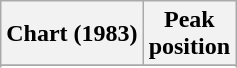<table class="wikitable sortable plainrowheaders" style="text-align:center">
<tr>
<th scope="col">Chart (1983)</th>
<th scope="col">Peak<br> position</th>
</tr>
<tr>
</tr>
<tr>
</tr>
</table>
